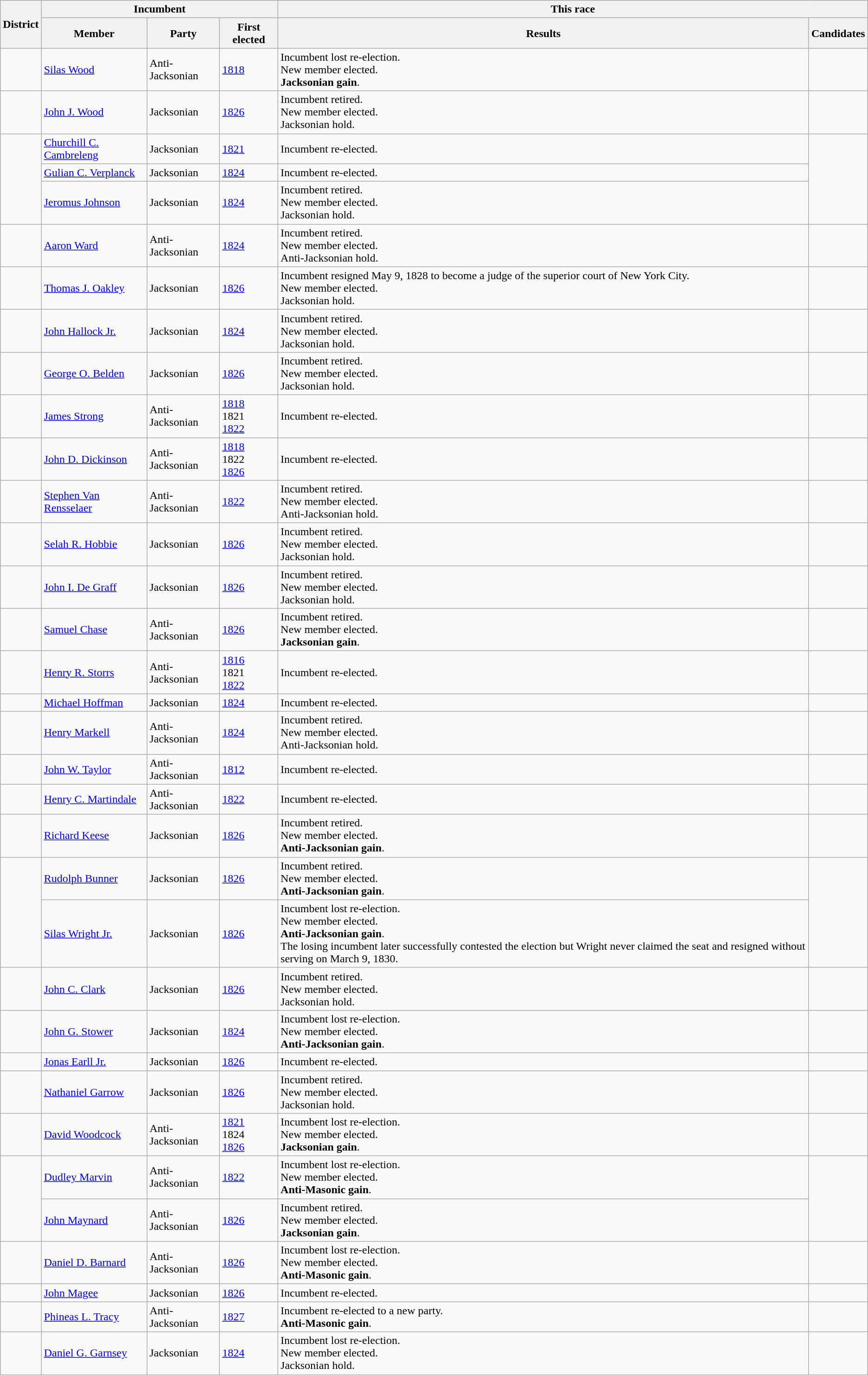<table class=wikitable>
<tr>
<th rowspan=2>District</th>
<th colspan=3>Incumbent</th>
<th colspan=2>This race</th>
</tr>
<tr>
<th>Member</th>
<th>Party</th>
<th>First elected</th>
<th>Results</th>
<th>Candidates</th>
</tr>
<tr>
<td></td>
<td><a href='#'>Silas Wood</a></td>
<td>Anti-Jacksonian</td>
<td><a href='#'>1818</a></td>
<td>Incumbent lost re-election.<br>New member elected.<br><strong>Jacksonian gain</strong>.</td>
<td nowrap></td>
</tr>
<tr>
<td></td>
<td><a href='#'>John J. Wood</a></td>
<td>Jacksonian</td>
<td><a href='#'>1826</a></td>
<td>Incumbent retired.<br>New member elected.<br>Jacksonian hold.</td>
<td nowrap></td>
</tr>
<tr>
<td rowspan=3><br></td>
<td><a href='#'>Churchill C. Cambreleng</a></td>
<td>Jacksonian</td>
<td><a href='#'>1821</a></td>
<td>Incumbent re-elected.</td>
<td nowrap rowspan=3></td>
</tr>
<tr>
<td><a href='#'>Gulian C. Verplanck</a></td>
<td>Jacksonian</td>
<td><a href='#'>1824</a></td>
<td>Incumbent re-elected.</td>
</tr>
<tr>
<td><a href='#'>Jeromus Johnson</a></td>
<td>Jacksonian</td>
<td><a href='#'>1824</a></td>
<td>Incumbent retired.<br>New member elected.<br>Jacksonian hold.</td>
</tr>
<tr>
<td></td>
<td><a href='#'>Aaron Ward</a></td>
<td>Anti-Jacksonian</td>
<td><a href='#'>1824</a></td>
<td>Incumbent retired.<br>New member elected.<br>Anti-Jacksonian hold.</td>
<td nowrap></td>
</tr>
<tr>
<td></td>
<td><a href='#'>Thomas J. Oakley</a></td>
<td>Jacksonian</td>
<td><a href='#'>1826</a></td>
<td>Incumbent resigned May 9, 1828 to become a judge of the superior court of New York City.<br>New member elected.<br>Jacksonian hold.</td>
<td nowrap></td>
</tr>
<tr>
<td></td>
<td><a href='#'>John Hallock Jr.</a></td>
<td>Jacksonian</td>
<td><a href='#'>1824</a></td>
<td>Incumbent retired.<br>New member elected.<br>Jacksonian hold.</td>
<td nowrap></td>
</tr>
<tr>
<td></td>
<td><a href='#'>George O. Belden</a></td>
<td>Jacksonian</td>
<td><a href='#'>1826</a></td>
<td>Incumbent retired.<br>New member elected.<br>Jacksonian hold.</td>
<td nowrap></td>
</tr>
<tr>
<td></td>
<td><a href='#'>James Strong</a></td>
<td>Anti-Jacksonian</td>
<td><a href='#'>1818</a><br>1821 <br><a href='#'>1822</a></td>
<td>Incumbent re-elected.</td>
<td nowrap></td>
</tr>
<tr>
<td></td>
<td><a href='#'>John D. Dickinson</a></td>
<td>Anti-Jacksonian</td>
<td><a href='#'>1818</a><br>1822 <br><a href='#'>1826</a></td>
<td>Incumbent re-elected.</td>
<td nowrap></td>
</tr>
<tr>
<td></td>
<td><a href='#'>Stephen Van Rensselaer</a></td>
<td>Anti-Jacksonian</td>
<td><a href='#'>1822 </a></td>
<td>Incumbent retired.<br>New member elected.<br>Anti-Jacksonian hold.</td>
<td nowrap></td>
</tr>
<tr>
<td></td>
<td><a href='#'>Selah R. Hobbie</a></td>
<td>Jacksonian</td>
<td><a href='#'>1826</a></td>
<td>Incumbent retired.<br>New member elected.<br>Jacksonian hold.</td>
<td nowrap></td>
</tr>
<tr>
<td></td>
<td><a href='#'>John I. De Graff</a></td>
<td>Jacksonian</td>
<td><a href='#'>1826</a></td>
<td>Incumbent retired.<br>New member elected.<br>Jacksonian hold.</td>
<td nowrap></td>
</tr>
<tr>
<td></td>
<td><a href='#'>Samuel Chase</a></td>
<td>Anti-Jacksonian</td>
<td><a href='#'>1826</a></td>
<td>Incumbent retired.<br>New member elected.<br><strong>Jacksonian gain</strong>.</td>
<td nowrap></td>
</tr>
<tr>
<td></td>
<td><a href='#'>Henry R. Storrs</a></td>
<td>Anti-Jacksonian</td>
<td><a href='#'>1816</a><br>1821 <br><a href='#'>1822</a></td>
<td>Incumbent re-elected.</td>
<td nowrap></td>
</tr>
<tr>
<td></td>
<td><a href='#'>Michael Hoffman</a></td>
<td>Jacksonian</td>
<td><a href='#'>1824</a></td>
<td>Incumbent re-elected.</td>
<td nowrap></td>
</tr>
<tr>
<td></td>
<td><a href='#'>Henry Markell</a></td>
<td>Anti-Jacksonian</td>
<td><a href='#'>1824</a></td>
<td>Incumbent retired.<br>New member elected.<br>Anti-Jacksonian hold.</td>
<td nowrap></td>
</tr>
<tr>
<td></td>
<td><a href='#'>John W. Taylor</a></td>
<td>Anti-Jacksonian</td>
<td><a href='#'>1812</a></td>
<td>Incumbent re-elected.</td>
<td nowrap></td>
</tr>
<tr>
<td></td>
<td><a href='#'>Henry C. Martindale</a></td>
<td>Anti-Jacksonian</td>
<td><a href='#'>1822</a></td>
<td>Incumbent re-elected.</td>
<td nowrap></td>
</tr>
<tr>
<td></td>
<td><a href='#'>Richard Keese</a></td>
<td>Jacksonian</td>
<td><a href='#'>1826</a></td>
<td>Incumbent retired.<br>New member elected.<br><strong>Anti-Jacksonian gain</strong>.</td>
<td nowrap></td>
</tr>
<tr>
<td rowspan=2><br></td>
<td><a href='#'>Rudolph Bunner</a></td>
<td>Jacksonian</td>
<td><a href='#'>1826</a></td>
<td>Incumbent retired.<br>New member elected.<br><strong>Anti-Jacksonian gain</strong>.</td>
<td nowrap rowspan=2></td>
</tr>
<tr>
<td><a href='#'>Silas Wright Jr.</a></td>
<td>Jacksonian</td>
<td><a href='#'>1826</a></td>
<td>Incumbent lost re-election.<br>New member elected.<br><strong>Anti-Jacksonian gain</strong>.<br>The losing incumbent later successfully contested the election but Wright never claimed the seat and resigned without serving on March 9, 1830.</td>
</tr>
<tr>
<td></td>
<td><a href='#'>John C. Clark</a></td>
<td>Jacksonian</td>
<td><a href='#'>1826</a></td>
<td>Incumbent retired.<br>New member elected.<br>Jacksonian hold.</td>
<td nowrap></td>
</tr>
<tr>
<td></td>
<td><a href='#'>John G. Stower</a></td>
<td>Jacksonian</td>
<td><a href='#'>1824</a></td>
<td>Incumbent lost re-election.<br>New member elected.<br><strong>Anti-Jacksonian gain</strong>.</td>
<td nowrap></td>
</tr>
<tr>
<td></td>
<td><a href='#'>Jonas Earll Jr.</a></td>
<td>Jacksonian</td>
<td><a href='#'>1826</a></td>
<td>Incumbent re-elected.</td>
<td nowrap></td>
</tr>
<tr>
<td></td>
<td><a href='#'>Nathaniel Garrow</a></td>
<td>Jacksonian</td>
<td><a href='#'>1826</a></td>
<td>Incumbent retired.<br>New member elected.<br>Jacksonian hold.</td>
<td nowrap></td>
</tr>
<tr>
<td></td>
<td><a href='#'>David Woodcock</a></td>
<td>Anti-Jacksonian</td>
<td><a href='#'>1821</a><br>1824 <br><a href='#'>1826</a></td>
<td>Incumbent lost re-election.<br>New member elected.<br><strong>Jacksonian gain</strong>.</td>
<td nowrap></td>
</tr>
<tr>
<td rowspan=2><br></td>
<td><a href='#'>Dudley Marvin</a></td>
<td>Anti-Jacksonian</td>
<td><a href='#'>1822</a></td>
<td>Incumbent lost re-election.<br>New member elected.<br><strong>Anti-Masonic gain</strong>.</td>
<td nowrap rowspan=2></td>
</tr>
<tr>
<td><a href='#'>John Maynard</a></td>
<td>Anti-Jacksonian</td>
<td><a href='#'>1826</a></td>
<td>Incumbent retired.<br>New member elected.<br><strong>Jacksonian gain</strong>.</td>
</tr>
<tr>
<td></td>
<td><a href='#'>Daniel D. Barnard</a></td>
<td>Anti-Jacksonian</td>
<td><a href='#'>1826</a></td>
<td>Incumbent lost re-election.<br>New member elected.<br><strong>Anti-Masonic gain</strong>.</td>
<td nowrap></td>
</tr>
<tr>
<td></td>
<td><a href='#'>John Magee</a></td>
<td>Jacksonian</td>
<td><a href='#'>1826</a></td>
<td>Incumbent re-elected.</td>
<td nowrap></td>
</tr>
<tr>
<td></td>
<td><a href='#'>Phineas L. Tracy</a></td>
<td>Anti-Jacksonian</td>
<td><a href='#'>1827 </a></td>
<td>Incumbent re-elected to a new party.<br><strong>Anti-Masonic gain</strong>.</td>
<td nowrap></td>
</tr>
<tr>
<td></td>
<td><a href='#'>Daniel G. Garnsey</a></td>
<td>Jacksonian</td>
<td><a href='#'>1824</a></td>
<td>Incumbent lost re-election.<br>New member elected.<br>Jacksonian hold.</td>
<td nowrap></td>
</tr>
</table>
